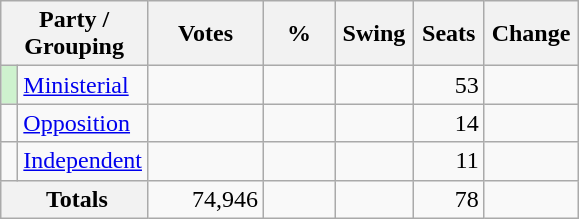<table class="wikitable" style="text-align:right; margin-bottom:0">
<tr>
<th style="width:10px;" colspan=3>Party / Grouping</th>
<th style="width:70px;">Votes</th>
<th style="width:40px;">%</th>
<th style="width:40px;">Swing</th>
<th style="width:40px;">Seats</th>
<th style="width:40px;">Change</th>
</tr>
<tr>
<td style="text-align:left;background:#CEF2CE"> </td>
<td style="text-align:left;" colspan="2"><a href='#'>Ministerial</a></td>
<td style="width:70px;"></td>
<td style="width:40px;"></td>
<td style="width:45px;"></td>
<td style="width:40px;">53</td>
<td style="width:55px;"></td>
</tr>
<tr>
<td> </td>
<td style="text-align:left;" colspan="2"><a href='#'>Opposition</a></td>
<td style="width:70px;"></td>
<td style="width:40px;"></td>
<td style="width:45px;"></td>
<td style="width:40px;">14</td>
<td style="width:55px;"></td>
</tr>
<tr>
<td> </td>
<td style="text-align:left;" colspan="2"><a href='#'>Independent</a></td>
<td style="width:70px;"></td>
<td style="width:40px;"></td>
<td style="width:45px;"></td>
<td style="width:40px;">11</td>
<td style="width:55px;"></td>
</tr>
<tr>
<th colspan="3"> Totals</th>
<td>74,946</td>
<td></td>
<td></td>
<td>78</td>
<td></td>
</tr>
</table>
